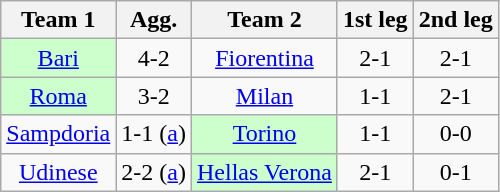<table class="wikitable" style="text-align: center">
<tr>
<th>Team 1</th>
<th>Agg.</th>
<th>Team 2</th>
<th>1st leg</th>
<th>2nd leg</th>
</tr>
<tr>
<td bgcolor="ccffcc"><a href='#'>Bari</a></td>
<td>4-2</td>
<td><a href='#'>Fiorentina</a></td>
<td>2-1</td>
<td>2-1</td>
</tr>
<tr>
<td bgcolor="ccffcc"><a href='#'>Roma</a></td>
<td>3-2</td>
<td><a href='#'>Milan</a></td>
<td>1-1</td>
<td>2-1</td>
</tr>
<tr>
<td><a href='#'>Sampdoria</a></td>
<td>1-1 (<a href='#'>a</a>)</td>
<td bgcolor="ccffcc"><a href='#'>Torino</a></td>
<td>1-1</td>
<td>0-0</td>
</tr>
<tr>
<td><a href='#'>Udinese</a></td>
<td>2-2 (<a href='#'>a</a>)</td>
<td bgcolor="ccffcc"><a href='#'>Hellas Verona</a></td>
<td>2-1</td>
<td>0-1</td>
</tr>
</table>
